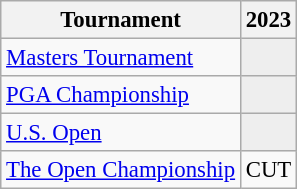<table class="wikitable" style="font-size:95%;text-align:center;">
<tr>
<th>Tournament</th>
<th>2023</th>
</tr>
<tr>
<td align=left><a href='#'>Masters Tournament</a></td>
<td style="background:#eeeeee;"></td>
</tr>
<tr>
<td align=left><a href='#'>PGA Championship</a></td>
<td style="background:#eeeeee;"></td>
</tr>
<tr>
<td align=left><a href='#'>U.S. Open</a></td>
<td style="background:#eeeeee;"></td>
</tr>
<tr>
<td align=left><a href='#'>The Open Championship</a></td>
<td>CUT</td>
</tr>
</table>
